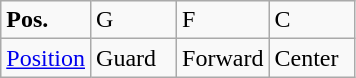<table class="wikitable">
<tr>
<td width="50"><strong>Pos.</strong></td>
<td width="50">G</td>
<td width="50">F</td>
<td width="50">C</td>
</tr>
<tr>
<td><a href='#'>Position</a></td>
<td>Guard</td>
<td>Forward</td>
<td>Center</td>
</tr>
</table>
